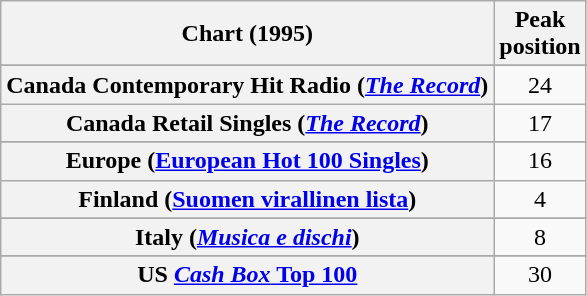<table class="wikitable sortable plainrowheaders" style="text-align:center">
<tr>
<th>Chart (1995)</th>
<th>Peak<br>position</th>
</tr>
<tr>
</tr>
<tr>
</tr>
<tr>
<th scope="row">Canada Contemporary Hit Radio (<em><a href='#'>The Record</a></em>)</th>
<td>24</td>
</tr>
<tr>
<th scope="row">Canada Retail Singles (<em><a href='#'>The Record</a></em>)</th>
<td>17</td>
</tr>
<tr>
</tr>
<tr>
<th scope="row">Europe (<a href='#'>European Hot 100 Singles</a>)</th>
<td>16</td>
</tr>
<tr>
<th scope="row">Finland (<a href='#'>Suomen virallinen lista</a>)</th>
<td>4</td>
</tr>
<tr>
</tr>
<tr>
<th scope="row">Italy (<em><a href='#'>Musica e dischi</a></em>)</th>
<td>8</td>
</tr>
<tr>
</tr>
<tr>
</tr>
<tr>
</tr>
<tr>
</tr>
<tr>
</tr>
<tr>
</tr>
<tr>
</tr>
<tr>
</tr>
<tr>
</tr>
<tr>
</tr>
<tr>
<th scope="row">US <a href='#'><em>Cash Box</em> Top 100</a></th>
<td>30</td>
</tr>
</table>
